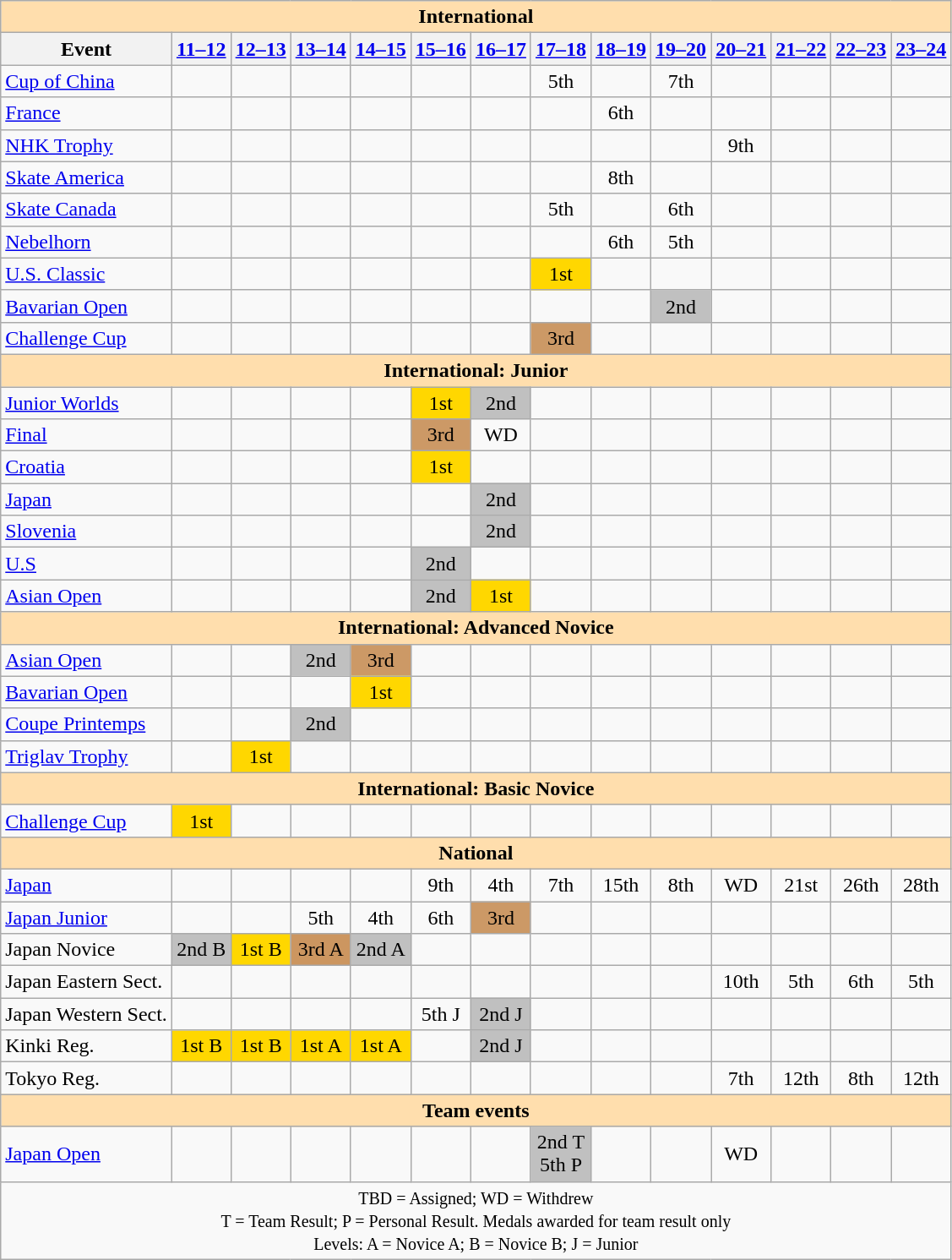<table class="wikitable" style="text-align:center">
<tr>
<th colspan="14" style="background-color: #ffdead; ">International</th>
</tr>
<tr>
<th>Event</th>
<th><a href='#'>11–12</a></th>
<th><a href='#'>12–13</a></th>
<th><a href='#'>13–14</a></th>
<th><a href='#'>14–15</a></th>
<th><a href='#'>15–16</a></th>
<th><a href='#'>16–17</a></th>
<th><a href='#'>17–18</a></th>
<th><a href='#'>18–19</a></th>
<th><a href='#'>19–20</a></th>
<th><a href='#'>20–21</a></th>
<th><a href='#'>21–22</a></th>
<th><a href='#'>22–23</a></th>
<th><a href='#'>23–24</a></th>
</tr>
<tr>
<td align="left"> <a href='#'>Cup of China</a></td>
<td></td>
<td></td>
<td></td>
<td></td>
<td></td>
<td></td>
<td>5th</td>
<td></td>
<td>7th</td>
<td></td>
<td></td>
<td></td>
<td></td>
</tr>
<tr>
<td align="left"> <a href='#'>France</a></td>
<td></td>
<td></td>
<td></td>
<td></td>
<td></td>
<td></td>
<td></td>
<td>6th</td>
<td></td>
<td></td>
<td></td>
<td></td>
<td></td>
</tr>
<tr>
<td align=left> <a href='#'>NHK Trophy</a></td>
<td></td>
<td></td>
<td></td>
<td></td>
<td></td>
<td></td>
<td></td>
<td></td>
<td></td>
<td>9th</td>
<td></td>
<td></td>
<td></td>
</tr>
<tr>
<td align="left"> <a href='#'>Skate America</a></td>
<td></td>
<td></td>
<td></td>
<td></td>
<td></td>
<td></td>
<td></td>
<td>8th</td>
<td></td>
<td></td>
<td></td>
<td></td>
<td></td>
</tr>
<tr>
<td align="left"> <a href='#'>Skate Canada</a></td>
<td></td>
<td></td>
<td></td>
<td></td>
<td></td>
<td></td>
<td>5th</td>
<td></td>
<td>6th</td>
<td></td>
<td></td>
<td></td>
<td></td>
</tr>
<tr>
<td align="left"> <a href='#'>Nebelhorn</a></td>
<td></td>
<td></td>
<td></td>
<td></td>
<td></td>
<td></td>
<td></td>
<td>6th</td>
<td>5th</td>
<td></td>
<td></td>
<td></td>
<td></td>
</tr>
<tr>
<td align="left"> <a href='#'>U.S. Classic</a></td>
<td></td>
<td></td>
<td></td>
<td></td>
<td></td>
<td></td>
<td bgcolor="gold">1st</td>
<td></td>
<td></td>
<td></td>
<td></td>
<td></td>
<td></td>
</tr>
<tr>
<td align="left"><a href='#'>Bavarian Open</a></td>
<td></td>
<td></td>
<td></td>
<td></td>
<td></td>
<td></td>
<td></td>
<td></td>
<td bgcolor="silver">2nd</td>
<td></td>
<td></td>
<td></td>
<td></td>
</tr>
<tr>
<td align="left"><a href='#'>Challenge Cup</a></td>
<td></td>
<td></td>
<td></td>
<td></td>
<td></td>
<td></td>
<td bgcolor="cc9966">3rd</td>
<td></td>
<td></td>
<td></td>
<td></td>
<td></td>
<td></td>
</tr>
<tr>
<th colspan="14" style="background-color: #ffdead; " align="center">International: Junior</th>
</tr>
<tr>
<td align="left"><a href='#'>Junior Worlds</a></td>
<td></td>
<td></td>
<td></td>
<td></td>
<td bgcolor="gold">1st</td>
<td bgcolor="silver">2nd</td>
<td></td>
<td></td>
<td></td>
<td></td>
<td></td>
<td></td>
<td></td>
</tr>
<tr>
<td align="left"> <a href='#'>Final</a></td>
<td></td>
<td></td>
<td></td>
<td></td>
<td bgcolor="cc9966">3rd</td>
<td>WD</td>
<td></td>
<td></td>
<td></td>
<td></td>
<td></td>
<td></td>
<td></td>
</tr>
<tr>
<td align="left"> <a href='#'>Croatia</a></td>
<td></td>
<td></td>
<td></td>
<td></td>
<td bgcolor="gold">1st</td>
<td></td>
<td></td>
<td></td>
<td></td>
<td></td>
<td></td>
<td></td>
<td></td>
</tr>
<tr>
<td align="left"> <a href='#'>Japan</a></td>
<td></td>
<td></td>
<td></td>
<td></td>
<td></td>
<td bgcolor="silver">2nd</td>
<td></td>
<td></td>
<td></td>
<td></td>
<td></td>
<td></td>
<td></td>
</tr>
<tr>
<td align="left"> <a href='#'>Slovenia</a></td>
<td></td>
<td></td>
<td></td>
<td></td>
<td></td>
<td bgcolor="silver">2nd</td>
<td></td>
<td></td>
<td></td>
<td></td>
<td></td>
<td></td>
<td></td>
</tr>
<tr>
<td align="left"> <a href='#'>U.S</a></td>
<td></td>
<td></td>
<td></td>
<td></td>
<td bgcolor="silver">2nd</td>
<td></td>
<td></td>
<td></td>
<td></td>
<td></td>
<td></td>
<td></td>
<td></td>
</tr>
<tr>
<td align="left"><a href='#'>Asian Open</a></td>
<td></td>
<td></td>
<td></td>
<td></td>
<td bgcolor="silver">2nd</td>
<td bgcolor="gold">1st</td>
<td></td>
<td></td>
<td></td>
<td></td>
<td></td>
<td></td>
<td></td>
</tr>
<tr>
<th colspan="14" style="background-color: #ffdead; " align="center">International: Advanced Novice</th>
</tr>
<tr>
<td align="left"><a href='#'>Asian Open</a></td>
<td></td>
<td></td>
<td bgcolor="silver">2nd</td>
<td bgcolor="cc9966">3rd</td>
<td></td>
<td></td>
<td></td>
<td></td>
<td></td>
<td></td>
<td></td>
<td></td>
<td></td>
</tr>
<tr>
<td align="left"><a href='#'>Bavarian Open</a></td>
<td></td>
<td></td>
<td></td>
<td bgcolor="gold">1st</td>
<td></td>
<td></td>
<td></td>
<td></td>
<td></td>
<td></td>
<td></td>
<td></td>
<td></td>
</tr>
<tr>
<td align="left"><a href='#'>Coupe Printemps</a></td>
<td></td>
<td></td>
<td bgcolor="silver">2nd</td>
<td></td>
<td></td>
<td></td>
<td></td>
<td></td>
<td></td>
<td></td>
<td></td>
<td></td>
<td></td>
</tr>
<tr>
<td align="left"><a href='#'>Triglav Trophy</a></td>
<td></td>
<td bgcolor="gold">1st</td>
<td></td>
<td></td>
<td></td>
<td></td>
<td></td>
<td></td>
<td></td>
<td></td>
<td></td>
<td></td>
<td></td>
</tr>
<tr>
<th colspan="14" style="background-color: #ffdead; " align="center">International: Basic Novice</th>
</tr>
<tr>
<td align="left"><a href='#'>Challenge Cup</a></td>
<td bgcolor="gold">1st</td>
<td></td>
<td></td>
<td></td>
<td></td>
<td></td>
<td></td>
<td></td>
<td></td>
<td></td>
<td></td>
<td></td>
<td></td>
</tr>
<tr>
<th colspan="14" style="background-color: #ffdead; ">National</th>
</tr>
<tr>
<td align="left"><a href='#'>Japan</a></td>
<td></td>
<td></td>
<td></td>
<td></td>
<td>9th</td>
<td>4th</td>
<td>7th</td>
<td>15th</td>
<td>8th</td>
<td>WD</td>
<td>21st</td>
<td>26th</td>
<td>28th</td>
</tr>
<tr>
<td align="left"><a href='#'>Japan Junior</a></td>
<td></td>
<td></td>
<td>5th</td>
<td>4th</td>
<td>6th</td>
<td bgcolor="cc9966">3rd</td>
<td></td>
<td></td>
<td></td>
<td></td>
<td></td>
<td></td>
<td></td>
</tr>
<tr>
<td align="left">Japan Novice</td>
<td bgcolor="silver">2nd B</td>
<td bgcolor="gold">1st B</td>
<td bgcolor="cc966">3rd A</td>
<td bgcolor="silver">2nd A</td>
<td></td>
<td></td>
<td></td>
<td></td>
<td></td>
<td></td>
<td></td>
<td></td>
<td></td>
</tr>
<tr>
<td align="left">Japan Eastern Sect.</td>
<td></td>
<td></td>
<td></td>
<td></td>
<td></td>
<td></td>
<td></td>
<td></td>
<td></td>
<td>10th</td>
<td>5th</td>
<td>6th</td>
<td>5th</td>
</tr>
<tr>
<td align="left">Japan Western Sect.</td>
<td></td>
<td></td>
<td></td>
<td></td>
<td>5th J</td>
<td bgcolor=silver>2nd J</td>
<td></td>
<td></td>
<td></td>
<td></td>
<td></td>
<td></td>
<td></td>
</tr>
<tr>
<td align="left">Kinki Reg.</td>
<td bgcolor=gold>1st B</td>
<td bgcolor=gold>1st B</td>
<td bgcolor=gold>1st A</td>
<td bgcolor=gold>1st A</td>
<td></td>
<td bgcolor=silver>2nd J</td>
<td></td>
<td></td>
<td></td>
<td></td>
<td></td>
<td></td>
<td></td>
</tr>
<tr>
<td align="left">Tokyo Reg.</td>
<td></td>
<td></td>
<td></td>
<td></td>
<td></td>
<td></td>
<td></td>
<td></td>
<td></td>
<td>7th</td>
<td>12th</td>
<td>8th</td>
<td>12th</td>
</tr>
<tr>
<th colspan="14" style="background-color: #ffdead; " align="center">Team events</th>
</tr>
<tr>
<td align="left"><a href='#'>Japan Open</a></td>
<td></td>
<td></td>
<td></td>
<td></td>
<td></td>
<td></td>
<td bgcolor="silver">2nd T <br> 5th P</td>
<td></td>
<td></td>
<td>WD</td>
<td></td>
<td></td>
<td></td>
</tr>
<tr>
<td colspan="14" align="center"><small> TBD = Assigned; WD = Withdrew <br> T = Team Result; P = Personal Result. Medals awarded for team result only <br> Levels: A = Novice A; B = Novice B; J = Junior</small></td>
</tr>
</table>
